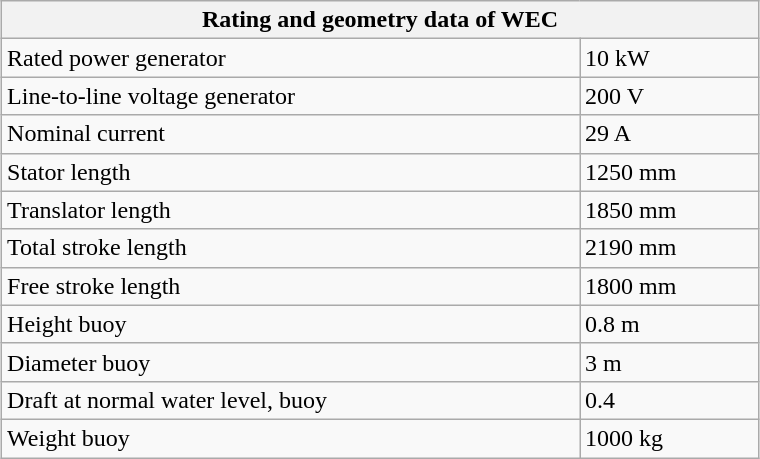<table class="wikitable collapsible collapsed" width="40%" style="margin: 1em auto 1em auto">
<tr>
<th colspan="2"><strong>Rating and geometry data of WEC</strong></th>
</tr>
<tr>
<td>Rated power generator</td>
<td>10 kW</td>
</tr>
<tr>
<td>Line-to-line voltage generator</td>
<td>200 V</td>
</tr>
<tr>
<td>Nominal current</td>
<td>29 A</td>
</tr>
<tr>
<td>Stator length</td>
<td>1250 mm</td>
</tr>
<tr>
<td>Translator length</td>
<td>1850 mm</td>
</tr>
<tr>
<td>Total stroke length</td>
<td>2190 mm</td>
</tr>
<tr>
<td>Free stroke length</td>
<td>1800 mm</td>
</tr>
<tr>
<td>Height buoy</td>
<td>0.8 m</td>
</tr>
<tr>
<td>Diameter buoy</td>
<td>3 m</td>
</tr>
<tr>
<td>Draft at normal water level, buoy</td>
<td>0.4</td>
</tr>
<tr>
<td>Weight buoy</td>
<td>1000 kg</td>
</tr>
</table>
